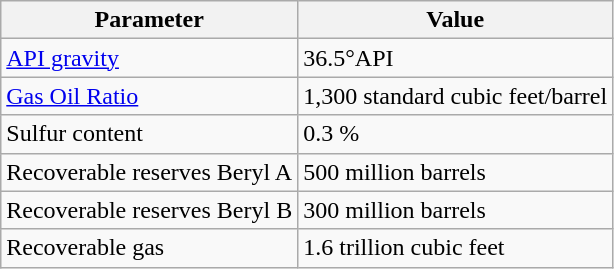<table class="wikitable">
<tr>
<th>Parameter</th>
<th>Value</th>
</tr>
<tr>
<td><a href='#'>API gravity</a></td>
<td>36.5°API</td>
</tr>
<tr>
<td><a href='#'>Gas Oil Ratio</a></td>
<td>1,300 standard cubic feet/barrel</td>
</tr>
<tr>
<td>Sulfur content</td>
<td>0.3 %</td>
</tr>
<tr>
<td>Recoverable reserves Beryl A</td>
<td>500 million barrels</td>
</tr>
<tr>
<td>Recoverable reserves Beryl B</td>
<td>300 million barrels</td>
</tr>
<tr>
<td>Recoverable gas</td>
<td>1.6 trillion cubic feet</td>
</tr>
</table>
